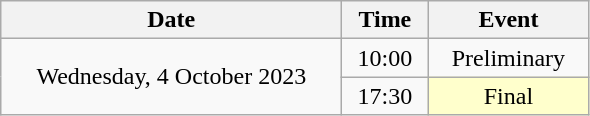<table class = "wikitable" style="text-align:center;">
<tr>
<th width=220>Date</th>
<th width=50>Time</th>
<th width=100>Event</th>
</tr>
<tr>
<td rowspan=2>Wednesday, 4 October 2023</td>
<td>10:00</td>
<td>Preliminary</td>
</tr>
<tr>
<td>17:30</td>
<td bgcolor=ffffcc>Final</td>
</tr>
</table>
